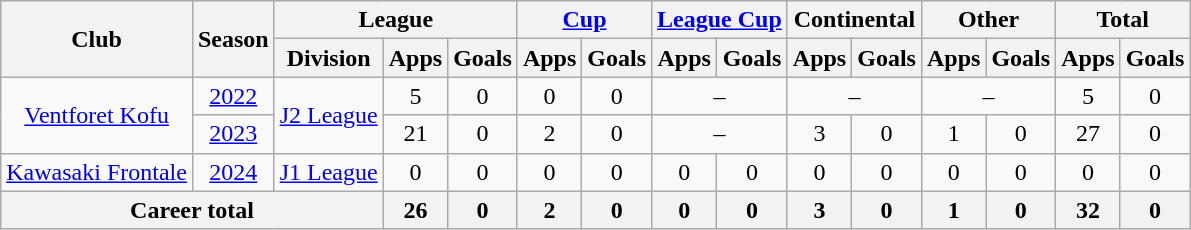<table class="wikitable" style="text-align: center">
<tr>
<th rowspan="2">Club</th>
<th rowspan="2">Season</th>
<th colspan="3">League</th>
<th colspan="2"><a href='#'>Cup</a></th>
<th colspan="2"><a href='#'>League Cup</a></th>
<th colspan="2">Continental</th>
<th colspan="2">Other</th>
<th colspan="2">Total</th>
</tr>
<tr>
<th>Division</th>
<th>Apps</th>
<th>Goals</th>
<th>Apps</th>
<th>Goals</th>
<th>Apps</th>
<th>Goals</th>
<th>Apps</th>
<th>Goals</th>
<th>Apps</th>
<th>Goals</th>
<th>Apps</th>
<th>Goals</th>
</tr>
<tr>
<td rowspan="2"><a href='#'>Ventforet Kofu</a></td>
<td><a href='#'>2022</a></td>
<td rowspan="2"><a href='#'>J2 League</a></td>
<td>5</td>
<td>0</td>
<td>0</td>
<td>0</td>
<td colspan="2">–</td>
<td colspan="2">–</td>
<td colspan="2">–</td>
<td>5</td>
<td>0</td>
</tr>
<tr>
<td><a href='#'>2023</a></td>
<td>21</td>
<td>0</td>
<td>2</td>
<td>0</td>
<td colspan="2">–</td>
<td>3</td>
<td>0</td>
<td>1</td>
<td>0</td>
<td>27</td>
<td>0</td>
</tr>
<tr>
<td><a href='#'>Kawasaki Frontale</a></td>
<td><a href='#'>2024</a></td>
<td><a href='#'>J1 League</a></td>
<td>0</td>
<td>0</td>
<td>0</td>
<td>0</td>
<td>0</td>
<td>0</td>
<td>0</td>
<td>0</td>
<td>0</td>
<td>0</td>
<td>0</td>
<td>0</td>
</tr>
<tr>
<th colspan=3>Career total</th>
<th>26</th>
<th>0</th>
<th>2</th>
<th>0</th>
<th>0</th>
<th>0</th>
<th>3</th>
<th>0</th>
<th>1</th>
<th>0</th>
<th>32</th>
<th>0</th>
</tr>
</table>
